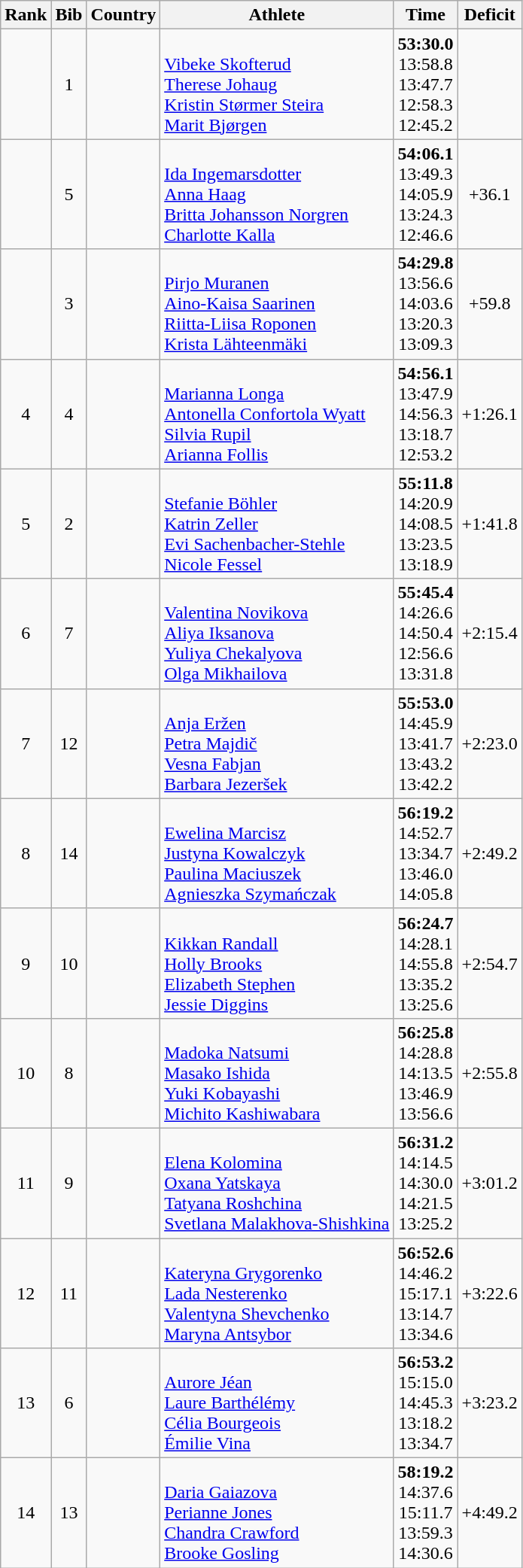<table class="wikitable sortable" style="text-align:center">
<tr>
<th>Rank</th>
<th>Bib</th>
<th>Country</th>
<th>Athlete</th>
<th>Time</th>
<th>Deficit</th>
</tr>
<tr>
<td></td>
<td>1</td>
<td align="left"></td>
<td align="left"><br><a href='#'>Vibeke Skofterud</a><br><a href='#'>Therese Johaug</a><br><a href='#'>Kristin Størmer Steira</a><br><a href='#'>Marit Bjørgen</a></td>
<td><strong>53:30.0</strong><br>13:58.8<br>13:47.7<br>12:58.3<br>12:45.2</td>
<td></td>
</tr>
<tr>
<td></td>
<td>5</td>
<td align="left"></td>
<td align="left"><br> <a href='#'>Ida Ingemarsdotter</a><br><a href='#'>Anna Haag</a><br><a href='#'>Britta Johansson Norgren</a><br><a href='#'>Charlotte Kalla</a></td>
<td><strong>54:06.1</strong><br>13:49.3<br>14:05.9<br>13:24.3<br>12:46.6</td>
<td>+36.1</td>
</tr>
<tr>
<td></td>
<td>3</td>
<td align="left"></td>
<td align="left"><br><a href='#'>Pirjo Muranen</a><br><a href='#'>Aino-Kaisa Saarinen</a><br><a href='#'>Riitta-Liisa Roponen</a><br><a href='#'>Krista Lähteenmäki</a></td>
<td><strong>54:29.8</strong><br>13:56.6<br>14:03.6<br>13:20.3<br>13:09.3</td>
<td>+59.8</td>
</tr>
<tr>
<td>4</td>
<td>4</td>
<td align="left"></td>
<td align="left"><br><a href='#'>Marianna Longa</a><br><a href='#'>Antonella Confortola Wyatt</a><br><a href='#'>Silvia Rupil</a><br><a href='#'>Arianna Follis</a></td>
<td><strong>54:56.1</strong><br>13:47.9<br>14:56.3<br>13:18.7<br>12:53.2</td>
<td>+1:26.1</td>
</tr>
<tr>
<td>5</td>
<td>2</td>
<td align="left"></td>
<td align="left"><br><a href='#'>Stefanie Böhler</a><br><a href='#'>Katrin Zeller</a><br><a href='#'>Evi Sachenbacher-Stehle</a><br><a href='#'>Nicole Fessel</a></td>
<td><strong>55:11.8</strong><br>14:20.9<br>14:08.5<br>13:23.5<br>13:18.9</td>
<td>+1:41.8</td>
</tr>
<tr>
<td>6</td>
<td>7</td>
<td align="left"></td>
<td align="left"><br><a href='#'>Valentina Novikova</a><br><a href='#'>Aliya Iksanova</a><br><a href='#'>Yuliya Chekalyova</a><br><a href='#'>Olga Mikhailova</a></td>
<td><strong>55:45.4</strong><br>14:26.6<br>14:50.4<br>12:56.6<br>13:31.8</td>
<td>+2:15.4</td>
</tr>
<tr>
<td>7</td>
<td>12</td>
<td align="left"></td>
<td align="left"><br><a href='#'>Anja Eržen</a><br><a href='#'>Petra Majdič</a><br><a href='#'>Vesna Fabjan</a><br><a href='#'>Barbara Jezeršek</a></td>
<td><strong>55:53.0</strong><br>14:45.9<br>13:41.7<br>13:43.2<br>13:42.2</td>
<td>+2:23.0</td>
</tr>
<tr>
<td>8</td>
<td>14</td>
<td align="left"></td>
<td align="left"><br> <a href='#'>Ewelina Marcisz</a><br><a href='#'>Justyna Kowalczyk</a><br><a href='#'>Paulina Maciuszek</a><br><a href='#'>Agnieszka Szymańczak</a></td>
<td><strong>56:19.2</strong><br>14:52.7<br>13:34.7<br>13:46.0<br>14:05.8</td>
<td>+2:49.2</td>
</tr>
<tr>
<td>9</td>
<td>10</td>
<td align="left"></td>
<td align="left"><br><a href='#'>Kikkan Randall</a><br><a href='#'>Holly Brooks</a><br><a href='#'>Elizabeth Stephen</a><br><a href='#'>Jessie Diggins</a></td>
<td><strong>56:24.7</strong><br>14:28.1<br>14:55.8<br>13:35.2<br>13:25.6</td>
<td>+2:54.7</td>
</tr>
<tr>
<td>10</td>
<td>8</td>
<td align="left"></td>
<td align="left"><br><a href='#'>Madoka Natsumi</a><br><a href='#'>Masako Ishida</a><br><a href='#'>Yuki Kobayashi</a><br><a href='#'>Michito Kashiwabara</a></td>
<td><strong>56:25.8</strong><br>14:28.8<br>14:13.5<br>13:46.9<br>13:56.6</td>
<td>+2:55.8</td>
</tr>
<tr>
<td>11</td>
<td>9</td>
<td align="left"></td>
<td align="left"><br><a href='#'>Elena Kolomina</a><br><a href='#'>Oxana Yatskaya</a><br><a href='#'>Tatyana Roshchina</a><br><a href='#'>Svetlana Malakhova-Shishkina</a></td>
<td><strong>56:31.2</strong><br>14:14.5<br>14:30.0<br>14:21.5<br>13:25.2</td>
<td>+3:01.2</td>
</tr>
<tr>
<td>12</td>
<td>11</td>
<td align="left"></td>
<td align="left"><br><a href='#'>Kateryna Grygorenko</a><br><a href='#'>Lada Nesterenko</a><br><a href='#'>Valentyna Shevchenko</a><br><a href='#'>Maryna Antsybor</a></td>
<td><strong>56:52.6</strong><br>14:46.2<br>15:17.1<br>13:14.7<br>13:34.6</td>
<td>+3:22.6</td>
</tr>
<tr>
<td>13</td>
<td>6</td>
<td align="left"></td>
<td align="left"><br><a href='#'>Aurore Jéan</a><br><a href='#'>Laure Barthélémy</a><br><a href='#'>Célia Bourgeois</a><br><a href='#'>Émilie Vina</a></td>
<td><strong>56:53.2</strong><br>15:15.0<br>14:45.3<br>13:18.2<br>13:34.7</td>
<td>+3:23.2</td>
</tr>
<tr>
<td>14</td>
<td>13</td>
<td align="left"></td>
<td align="left"><br><a href='#'>Daria Gaiazova</a><br><a href='#'>Perianne Jones</a><br><a href='#'>Chandra Crawford</a><br><a href='#'>Brooke Gosling</a></td>
<td><strong>58:19.2</strong><br>14:37.6<br>15:11.7<br>13:59.3<br>14:30.6</td>
<td>+4:49.2</td>
</tr>
</table>
